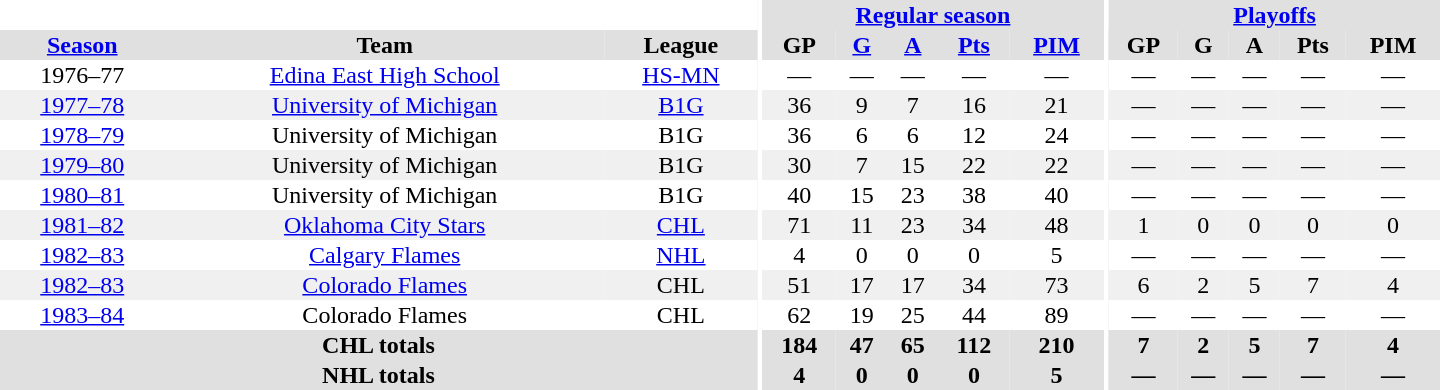<table border="0" cellpadding="1" cellspacing="0" style="text-align:center; width:60em">
<tr bgcolor="#e0e0e0">
<th colspan="3" bgcolor="#ffffff"></th>
<th rowspan="100" bgcolor="#ffffff"></th>
<th colspan="5"><a href='#'>Regular season</a></th>
<th rowspan="100" bgcolor="#ffffff"></th>
<th colspan="5"><a href='#'>Playoffs</a></th>
</tr>
<tr bgcolor="#e0e0e0">
<th><a href='#'>Season</a></th>
<th>Team</th>
<th>League</th>
<th>GP</th>
<th><a href='#'>G</a></th>
<th><a href='#'>A</a></th>
<th><a href='#'>Pts</a></th>
<th><a href='#'>PIM</a></th>
<th>GP</th>
<th>G</th>
<th>A</th>
<th>Pts</th>
<th>PIM</th>
</tr>
<tr>
<td>1976–77</td>
<td><a href='#'>Edina East High School</a></td>
<td><a href='#'>HS-MN</a></td>
<td>—</td>
<td>—</td>
<td>—</td>
<td>—</td>
<td>—</td>
<td>—</td>
<td>—</td>
<td>—</td>
<td>—</td>
<td>—</td>
</tr>
<tr bgcolor="#f0f0f0">
<td><a href='#'>1977–78</a></td>
<td><a href='#'>University of Michigan</a></td>
<td><a href='#'>B1G</a></td>
<td>36</td>
<td>9</td>
<td>7</td>
<td>16</td>
<td>21</td>
<td>—</td>
<td>—</td>
<td>—</td>
<td>—</td>
<td>—</td>
</tr>
<tr>
<td><a href='#'>1978–79</a></td>
<td>University of Michigan</td>
<td>B1G</td>
<td>36</td>
<td>6</td>
<td>6</td>
<td>12</td>
<td>24</td>
<td>—</td>
<td>—</td>
<td>—</td>
<td>—</td>
<td>—</td>
</tr>
<tr bgcolor="#f0f0f0">
<td><a href='#'>1979–80</a></td>
<td>University of Michigan</td>
<td>B1G</td>
<td>30</td>
<td>7</td>
<td>15</td>
<td>22</td>
<td>22</td>
<td>—</td>
<td>—</td>
<td>—</td>
<td>—</td>
<td>—</td>
</tr>
<tr>
<td><a href='#'>1980–81</a></td>
<td>University of Michigan</td>
<td>B1G</td>
<td>40</td>
<td>15</td>
<td>23</td>
<td>38</td>
<td>40</td>
<td>—</td>
<td>—</td>
<td>—</td>
<td>—</td>
<td>—</td>
</tr>
<tr bgcolor="#f0f0f0">
<td><a href='#'>1981–82</a></td>
<td><a href='#'>Oklahoma City Stars</a></td>
<td><a href='#'>CHL</a></td>
<td>71</td>
<td>11</td>
<td>23</td>
<td>34</td>
<td>48</td>
<td>1</td>
<td>0</td>
<td>0</td>
<td>0</td>
<td>0</td>
</tr>
<tr>
<td><a href='#'>1982–83</a></td>
<td><a href='#'>Calgary Flames</a></td>
<td><a href='#'>NHL</a></td>
<td>4</td>
<td>0</td>
<td>0</td>
<td>0</td>
<td>5</td>
<td>—</td>
<td>—</td>
<td>—</td>
<td>—</td>
<td>—</td>
</tr>
<tr bgcolor="#f0f0f0">
<td><a href='#'>1982–83</a></td>
<td><a href='#'>Colorado Flames</a></td>
<td>CHL</td>
<td>51</td>
<td>17</td>
<td>17</td>
<td>34</td>
<td>73</td>
<td>6</td>
<td>2</td>
<td>5</td>
<td>7</td>
<td>4</td>
</tr>
<tr>
<td><a href='#'>1983–84</a></td>
<td>Colorado Flames</td>
<td>CHL</td>
<td>62</td>
<td>19</td>
<td>25</td>
<td>44</td>
<td>89</td>
<td>—</td>
<td>—</td>
<td>—</td>
<td>—</td>
<td>—</td>
</tr>
<tr bgcolor="#e0e0e0">
<th colspan="3">CHL totals</th>
<th>184</th>
<th>47</th>
<th>65</th>
<th>112</th>
<th>210</th>
<th>7</th>
<th>2</th>
<th>5</th>
<th>7</th>
<th>4</th>
</tr>
<tr bgcolor="#e0e0e0">
<th colspan="3">NHL totals</th>
<th>4</th>
<th>0</th>
<th>0</th>
<th>0</th>
<th>5</th>
<th>—</th>
<th>—</th>
<th>—</th>
<th>—</th>
<th>—</th>
</tr>
</table>
